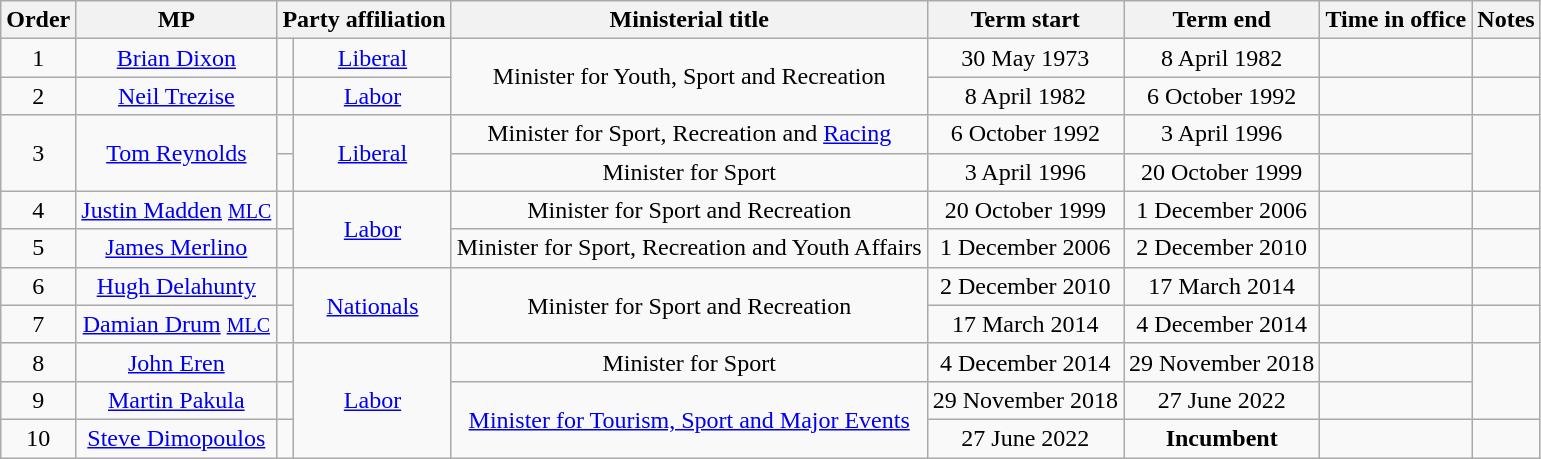<table class="wikitable" style="text-align:center">
<tr>
<th>Order</th>
<th>MP</th>
<th colspan="2">Party affiliation</th>
<th>Ministerial title</th>
<th>Term start</th>
<th>Term end</th>
<th>Time in office</th>
<th>Notes</th>
</tr>
<tr>
<td>1</td>
<td><a href='#'>Brian Dixon</a> </td>
<td></td>
<td><a href='#'>Liberal</a></td>
<td rowspan="2">Minister for Youth, Sport and Recreation</td>
<td>30 May 1973</td>
<td>8 April 1982</td>
<td></td>
<td></td>
</tr>
<tr>
<td>2</td>
<td><a href='#'>Neil Trezise</a> </td>
<td></td>
<td><a href='#'>Labor</a></td>
<td>8 April 1982</td>
<td>6 October 1992</td>
<td></td>
<td></td>
</tr>
<tr>
<td rowspan="2">3</td>
<td rowspan="2"><a href='#'>Tom Reynolds</a> </td>
<td></td>
<td rowspan="2"><a href='#'>Liberal</a></td>
<td>Minister for Sport, Recreation and <a href='#'>Racing</a></td>
<td>6 October 1992</td>
<td>3 April 1996</td>
<td></td>
<td rowspan="2"></td>
</tr>
<tr>
<td></td>
<td>Minister for Sport</td>
<td>3 April 1996</td>
<td>20 October 1999</td>
<td></td>
</tr>
<tr>
<td>4</td>
<td><a href='#'>Justin Madden</a> <a href='#'><small>MLC</small></a></td>
<td></td>
<td rowspan="2"><a href='#'>Labor</a></td>
<td>Minister for Sport and Recreation</td>
<td>20 October 1999</td>
<td>1 December 2006</td>
<td></td>
<td></td>
</tr>
<tr>
<td>5</td>
<td><a href='#'>James Merlino</a> </td>
<td></td>
<td>Minister for Sport, Recreation and Youth Affairs</td>
<td>1 December 2006</td>
<td>2 December 2010</td>
<td></td>
<td></td>
</tr>
<tr>
<td>6</td>
<td><a href='#'>Hugh Delahunty</a> </td>
<td></td>
<td rowspan="2"><a href='#'>Nationals</a></td>
<td rowspan="2">Minister for Sport and Recreation</td>
<td>2 December 2010</td>
<td>17 March 2014</td>
<td></td>
<td></td>
</tr>
<tr>
<td>7</td>
<td><a href='#'>Damian Drum</a> <a href='#'><small>MLC</small></a></td>
<td></td>
<td>17 March 2014</td>
<td>4 December 2014</td>
<td></td>
<td></td>
</tr>
<tr>
<td>8</td>
<td><a href='#'>John Eren</a> </td>
<td></td>
<td rowspan="3"><a href='#'>Labor</a></td>
<td>Minister for Sport</td>
<td>4 December 2014</td>
<td>29 November 2018</td>
<td></td>
<td rowspan="2"></td>
</tr>
<tr>
<td>9</td>
<td><a href='#'>Martin Pakula</a> </td>
<td></td>
<td rowspan="2"><a href='#'>Minister for Tourism, Sport and Major Events</a></td>
<td>29 November 2018</td>
<td>27 June 2022</td>
<td></td>
</tr>
<tr>
<td>10</td>
<td><a href='#'>Steve Dimopoulos</a> </td>
<td></td>
<td>27 June 2022</td>
<td><strong>Incumbent</strong></td>
<td></td>
<td></td>
</tr>
</table>
